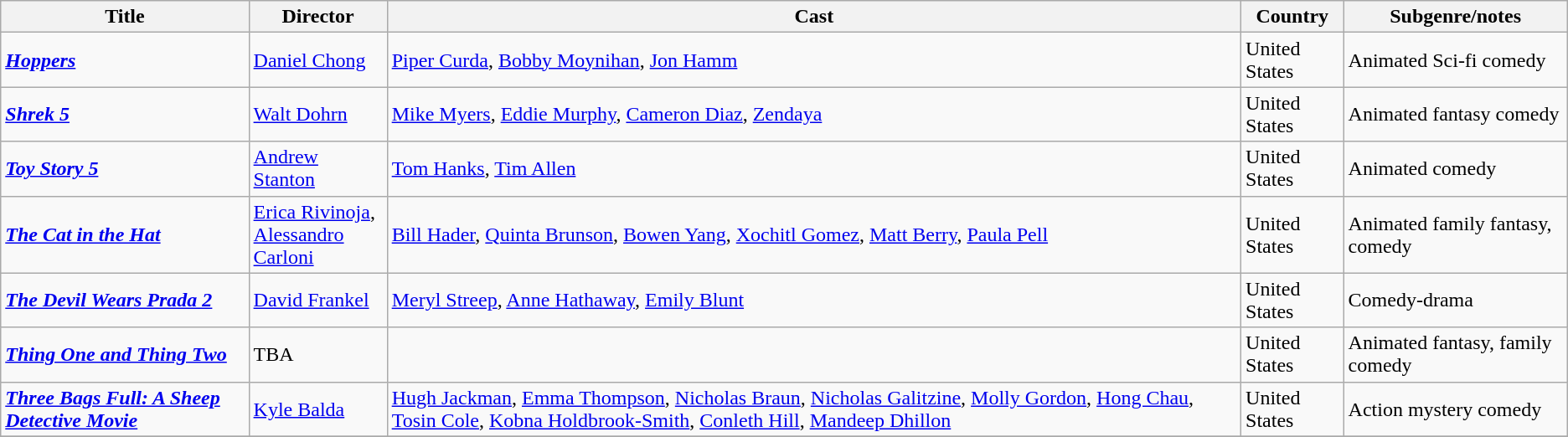<table class="wikitable">
<tr>
<th>Title</th>
<th>Director</th>
<th>Cast</th>
<th>Country</th>
<th>Subgenre/notes</th>
</tr>
<tr>
<td><strong><em><a href='#'>Hoppers</a></em></strong></td>
<td><a href='#'>Daniel Chong</a></td>
<td><a href='#'>Piper Curda</a>, <a href='#'>Bobby Moynihan</a>, <a href='#'>Jon Hamm</a></td>
<td>United States</td>
<td>Animated Sci-fi comedy</td>
</tr>
<tr>
<td><strong><em><a href='#'>Shrek 5</a></em></strong></td>
<td><a href='#'>Walt Dohrn</a></td>
<td><a href='#'>Mike Myers</a>, <a href='#'>Eddie Murphy</a>, <a href='#'>Cameron Diaz</a>, <a href='#'>Zendaya</a></td>
<td>United States</td>
<td>Animated fantasy comedy</td>
</tr>
<tr>
<td><strong><em><a href='#'>Toy Story 5</a></em></strong></td>
<td><a href='#'>Andrew Stanton</a></td>
<td><a href='#'>Tom Hanks</a>, <a href='#'>Tim Allen</a></td>
<td>United States</td>
<td>Animated comedy</td>
</tr>
<tr>
<td><strong><em><a href='#'>The Cat in the Hat</a></em></strong></td>
<td><a href='#'>Erica Rivinoja</a>,<br><a href='#'>Alessandro Carloni</a></td>
<td><a href='#'>Bill Hader</a>, <a href='#'>Quinta Brunson</a>, <a href='#'>Bowen Yang</a>, <a href='#'>Xochitl Gomez</a>, <a href='#'>Matt Berry</a>, <a href='#'>Paula Pell</a></td>
<td>United States</td>
<td>Animated family fantasy, comedy</td>
</tr>
<tr>
<td><strong><em><a href='#'>The Devil Wears Prada 2</a></em></strong></td>
<td><a href='#'>David Frankel</a></td>
<td><a href='#'>Meryl Streep</a>, <a href='#'>Anne Hathaway</a>, <a href='#'>Emily Blunt</a></td>
<td>United States</td>
<td>Comedy-drama</td>
</tr>
<tr>
<td><strong><em><a href='#'>Thing One and Thing Two</a></em></strong></td>
<td>TBA</td>
<td></td>
<td>United States</td>
<td>Animated fantasy, family comedy</td>
</tr>
<tr>
<td><strong><em><a href='#'>Three Bags Full: A Sheep Detective Movie</a></em></strong></td>
<td><a href='#'>Kyle Balda</a></td>
<td><a href='#'>Hugh Jackman</a>, <a href='#'>Emma Thompson</a>, <a href='#'>Nicholas Braun</a>, <a href='#'>Nicholas Galitzine</a>, <a href='#'>Molly Gordon</a>, <a href='#'>Hong Chau</a>, <a href='#'>Tosin Cole</a>, <a href='#'>Kobna Holdbrook-Smith</a>, <a href='#'>Conleth Hill</a>, <a href='#'>Mandeep Dhillon</a></td>
<td>United States</td>
<td>Action mystery comedy</td>
</tr>
<tr>
</tr>
</table>
